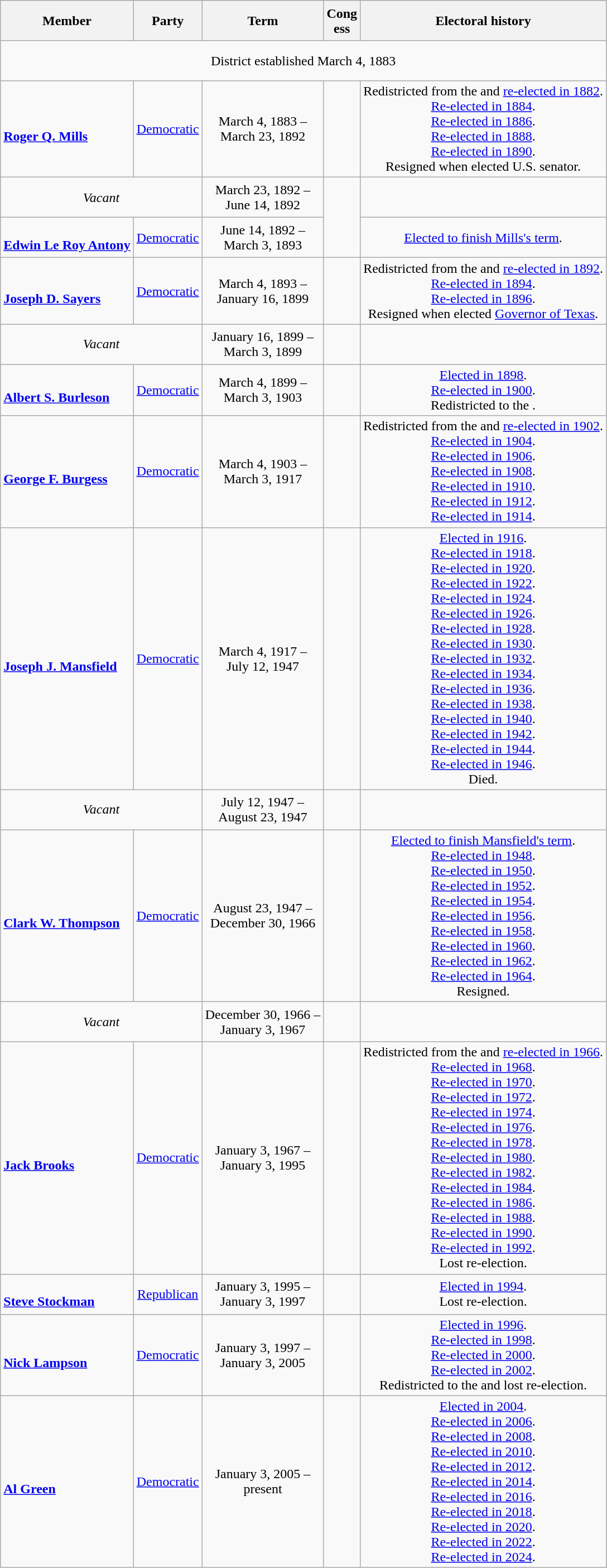<table class=wikitable style="text-align:center">
<tr style="height:3em">
<th>Member</th>
<th>Party</th>
<th>Term</th>
<th>Cong<br>ess</th>
<th>Electoral history</th>
</tr>
<tr style="height:3em">
<td colspan=5>District established March 4, 1883</td>
</tr>
<tr style="height:3em">
<td align=left><br><strong><a href='#'>Roger Q. Mills</a></strong><br></td>
<td><a href='#'>Democratic</a></td>
<td nowrap>March 4, 1883 –<br>March 23, 1892</td>
<td></td>
<td>Redistricted from the  and <a href='#'>re-elected in 1882</a>.<br><a href='#'>Re-elected in 1884</a>.<br><a href='#'>Re-elected in 1886</a>.<br><a href='#'>Re-elected in 1888</a>.<br><a href='#'>Re-elected in 1890</a>.<br> Resigned when elected U.S. senator.</td>
</tr>
<tr style="height:3em">
<td colspan=2><em>Vacant</em></td>
<td nowrap>March 23, 1892 –<br>June 14, 1892</td>
<td rowspan=2></td>
<td></td>
</tr>
<tr style="height:3em">
<td align=left><br><strong><a href='#'>Edwin Le Roy Antony</a></strong><br></td>
<td><a href='#'>Democratic</a></td>
<td nowrap>June 14, 1892 –<br> March 3, 1893</td>
<td><a href='#'>Elected to finish Mills's term</a>.<br></td>
</tr>
<tr style="height:3em">
<td align=left><br><strong><a href='#'>Joseph D. Sayers</a></strong><br></td>
<td><a href='#'>Democratic</a></td>
<td nowrap>March 4, 1893 –<br> January 16, 1899</td>
<td></td>
<td>Redistricted from the  and <a href='#'>re-elected in 1892</a>.<br><a href='#'>Re-elected in 1894</a>.<br><a href='#'>Re-elected in 1896</a>.<br>Resigned when elected <a href='#'>Governor of Texas</a>.</td>
</tr>
<tr style="height:3em">
<td colspan=2><em>Vacant</em></td>
<td nowrap>January 16, 1899 –<br>March 3, 1899</td>
<td></td>
<td></td>
</tr>
<tr style="height:3em">
<td align=left><br><strong><a href='#'>Albert S. Burleson</a></strong><br></td>
<td><a href='#'>Democratic</a></td>
<td nowrap>March 4, 1899 –<br> March 3, 1903</td>
<td></td>
<td><a href='#'>Elected in 1898</a>.<br><a href='#'>Re-elected in 1900</a>.<br>Redistricted to the .</td>
</tr>
<tr style="height:3em">
<td align=left><br><strong><a href='#'>George F. Burgess</a></strong><br></td>
<td><a href='#'>Democratic</a></td>
<td nowrap>March 4, 1903 –<br> March 3, 1917</td>
<td></td>
<td>Redistricted from the  and <a href='#'>re-elected in 1902</a>.<br><a href='#'>Re-elected in 1904</a>.<br><a href='#'>Re-elected in 1906</a>.<br><a href='#'>Re-elected in 1908</a>.<br><a href='#'>Re-elected in 1910</a>.<br><a href='#'>Re-elected in 1912</a>.<br><a href='#'>Re-elected in 1914</a>.<br></td>
</tr>
<tr style="height:3em">
<td align=left><br><strong><a href='#'>Joseph J. Mansfield</a></strong><br></td>
<td><a href='#'>Democratic</a></td>
<td nowrap>March 4, 1917 –<br> July 12, 1947</td>
<td></td>
<td><a href='#'>Elected in 1916</a>.<br><a href='#'>Re-elected in 1918</a>.<br><a href='#'>Re-elected in 1920</a>.<br><a href='#'>Re-elected in 1922</a>.<br><a href='#'>Re-elected in 1924</a>.<br><a href='#'>Re-elected in 1926</a>.<br><a href='#'>Re-elected in 1928</a>.<br><a href='#'>Re-elected in 1930</a>.<br><a href='#'>Re-elected in 1932</a>.<br><a href='#'>Re-elected in 1934</a>.<br><a href='#'>Re-elected in 1936</a>.<br><a href='#'>Re-elected in 1938</a>.<br><a href='#'>Re-elected in 1940</a>.<br><a href='#'>Re-elected in 1942</a>.<br><a href='#'>Re-elected in 1944</a>.<br><a href='#'>Re-elected in 1946</a>.<br>Died.</td>
</tr>
<tr style="height:3em">
<td colspan=2><em>Vacant</em></td>
<td nowrap>July 12, 1947 –<br>August 23, 1947</td>
<td></td>
<td></td>
</tr>
<tr style="height:3em">
<td align=left><br><strong><a href='#'>Clark W. Thompson</a></strong><br></td>
<td><a href='#'>Democratic</a></td>
<td nowrap>August 23, 1947 –<br> December 30, 1966</td>
<td></td>
<td><a href='#'>Elected to finish Mansfield's term</a>.<br><a href='#'>Re-elected in 1948</a>.<br><a href='#'>Re-elected in 1950</a>.<br><a href='#'>Re-elected in 1952</a>.<br><a href='#'>Re-elected in 1954</a>.<br><a href='#'>Re-elected in 1956</a>.<br><a href='#'>Re-elected in 1958</a>.<br><a href='#'>Re-elected in 1960</a>.<br><a href='#'>Re-elected in 1962</a>.<br><a href='#'>Re-elected in 1964</a>.<br>Resigned.</td>
</tr>
<tr style="height:3em">
<td colspan=2><em>Vacant</em></td>
<td nowrap>December 30, 1966 –<br>January 3, 1967</td>
<td></td>
<td></td>
</tr>
<tr style="height:3em">
<td align=left><br><strong><a href='#'>Jack Brooks</a></strong><br></td>
<td><a href='#'>Democratic</a></td>
<td nowrap>January 3, 1967 –<br> January 3, 1995</td>
<td></td>
<td>Redistricted from the  and <a href='#'>re-elected in 1966</a>.<br><a href='#'>Re-elected in 1968</a>.<br><a href='#'>Re-elected in 1970</a>.<br><a href='#'>Re-elected in 1972</a>.<br><a href='#'>Re-elected in 1974</a>.<br><a href='#'>Re-elected in 1976</a>.<br><a href='#'>Re-elected in 1978</a>.<br><a href='#'>Re-elected in 1980</a>.<br><a href='#'>Re-elected in 1982</a>.<br><a href='#'>Re-elected in 1984</a>.<br><a href='#'>Re-elected in 1986</a>.<br><a href='#'>Re-elected in 1988</a>.<br><a href='#'>Re-elected in 1990</a>.<br><a href='#'>Re-elected in 1992</a>.<br>Lost re-election.</td>
</tr>
<tr style="height:3em">
<td align=left><br><strong><a href='#'>Steve Stockman</a></strong><br></td>
<td><a href='#'>Republican</a></td>
<td nowrap>January 3, 1995 –<br> January 3, 1997</td>
<td></td>
<td><a href='#'>Elected in 1994</a>.<br>Lost re-election.</td>
</tr>
<tr style="height:3em">
<td align=left><br><strong><a href='#'>Nick Lampson</a></strong><br></td>
<td><a href='#'>Democratic</a></td>
<td nowrap>January 3, 1997 –<br> January 3, 2005</td>
<td></td>
<td><a href='#'>Elected in 1996</a>.<br><a href='#'>Re-elected in 1998</a>.<br><a href='#'>Re-elected in 2000</a>.<br><a href='#'>Re-elected in 2002</a>.<br>Redistricted to the  and lost re-election.</td>
</tr>
<tr style="height:3em">
<td align=left><br><strong><a href='#'>Al Green</a></strong><br></td>
<td><a href='#'>Democratic</a></td>
<td nowrap>January 3, 2005 –<br>present</td>
<td></td>
<td><a href='#'>Elected in 2004</a>.<br><a href='#'>Re-elected in 2006</a>.<br><a href='#'>Re-elected in 2008</a>.<br><a href='#'>Re-elected in 2010</a>.<br><a href='#'>Re-elected in 2012</a>.<br><a href='#'>Re-elected in 2014</a>.<br><a href='#'>Re-elected in 2016</a>.<br><a href='#'>Re-elected in 2018</a>.<br><a href='#'>Re-elected in 2020</a>.<br><a href='#'>Re-elected in 2022</a>.<br><a href='#'>Re-elected in 2024</a>.</td>
</tr>
</table>
